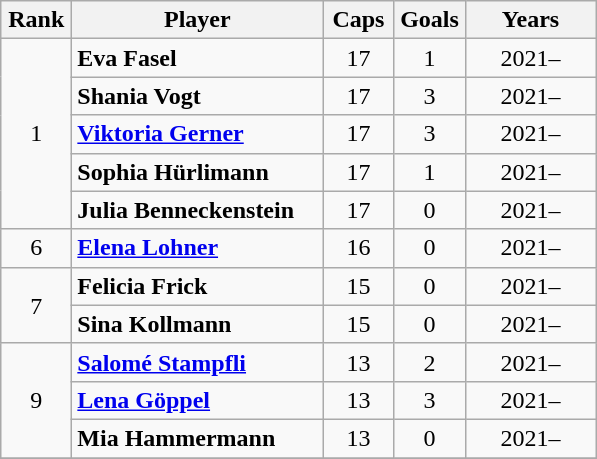<table class="wikitable sortable" style="text-align: center;">
<tr>
<th width=40>Rank</th>
<th width=160>Player</th>
<th width=40>Caps</th>
<th width=40>Goals</th>
<th width=80>Years</th>
</tr>
<tr>
<td rowspan="5">1</td>
<td align=left><strong>Eva Fasel</strong></td>
<td>17</td>
<td>1</td>
<td>2021–</td>
</tr>
<tr>
<td align=left><strong>Shania Vogt</strong></td>
<td>17</td>
<td>3</td>
<td>2021–</td>
</tr>
<tr>
<td align=left><strong><a href='#'>Viktoria Gerner</a></strong></td>
<td>17</td>
<td>3</td>
<td>2021–</td>
</tr>
<tr>
<td align=left><strong>Sophia Hürlimann</strong></td>
<td>17</td>
<td>1</td>
<td>2021–</td>
</tr>
<tr>
<td align=left><strong>Julia Benneckenstein</strong></td>
<td>17</td>
<td>0</td>
<td>2021–</td>
</tr>
<tr>
<td>6</td>
<td align=left><strong><a href='#'>Elena Lohner</a></strong></td>
<td>16</td>
<td>0</td>
<td>2021–</td>
</tr>
<tr>
<td rowspan="2">7</td>
<td align=left><strong>Felicia Frick</strong></td>
<td>15</td>
<td>0</td>
<td>2021–</td>
</tr>
<tr>
<td align=left><strong>Sina Kollmann</strong></td>
<td>15</td>
<td>0</td>
<td>2021–</td>
</tr>
<tr>
<td rowspan="3">9</td>
<td align=left><strong><a href='#'>Salomé Stampfli</a></strong></td>
<td>13</td>
<td>2</td>
<td>2021–</td>
</tr>
<tr>
<td align=left><strong><a href='#'>Lena Göppel</a></strong></td>
<td>13</td>
<td>3</td>
<td>2021–</td>
</tr>
<tr>
<td align=left><strong>Mia Hammermann</strong></td>
<td>13</td>
<td>0</td>
<td>2021–</td>
</tr>
<tr>
</tr>
</table>
